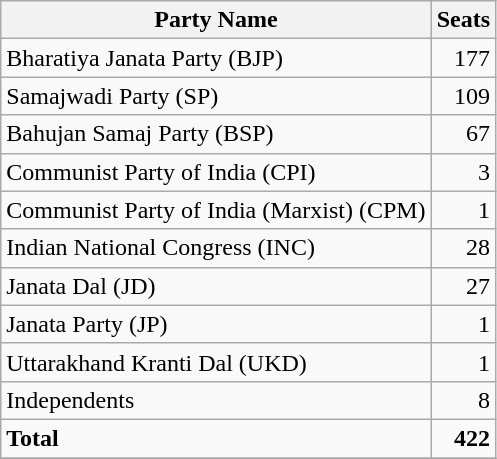<table class="wikitable sortable" style=text-align:right>
<tr>
<th>Party Name</th>
<th>Seats</th>
</tr>
<tr>
<td align=left>Bharatiya Janata Party (BJP)</td>
<td>177</td>
</tr>
<tr>
<td align=left>Samajwadi Party (SP)</td>
<td>109</td>
</tr>
<tr>
<td align=left>Bahujan Samaj Party (BSP)</td>
<td>67</td>
</tr>
<tr>
<td align=left>Communist Party of India (CPI)</td>
<td>3</td>
</tr>
<tr>
<td align=left>Communist Party of India (Marxist) (CPM)</td>
<td>1</td>
</tr>
<tr>
<td align=left>Indian National Congress (INC)</td>
<td>28</td>
</tr>
<tr>
<td align=left>Janata Dal (JD)</td>
<td>27</td>
</tr>
<tr>
<td align=left>Janata Party (JP)</td>
<td>1</td>
</tr>
<tr>
<td align=left>Uttarakhand Kranti Dal (UKD)</td>
<td>1</td>
</tr>
<tr>
<td align=left>Independents</td>
<td>8</td>
</tr>
<tr class=sortbottom>
<td align=left><strong>Total</strong></td>
<td><strong>422</strong></td>
</tr>
<tr>
</tr>
</table>
